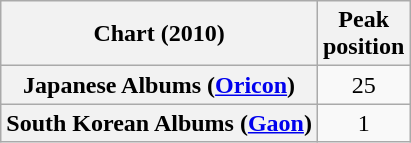<table class="wikitable plainrowheaders">
<tr>
<th>Chart (2010)</th>
<th>Peak<br>position</th>
</tr>
<tr>
<th scope="row">Japanese Albums (<a href='#'>Oricon</a>)</th>
<td style="text-align:center;">25</td>
</tr>
<tr>
<th scope="row">South Korean Albums (<a href='#'>Gaon</a>)</th>
<td style="text-align:center;">1</td>
</tr>
</table>
